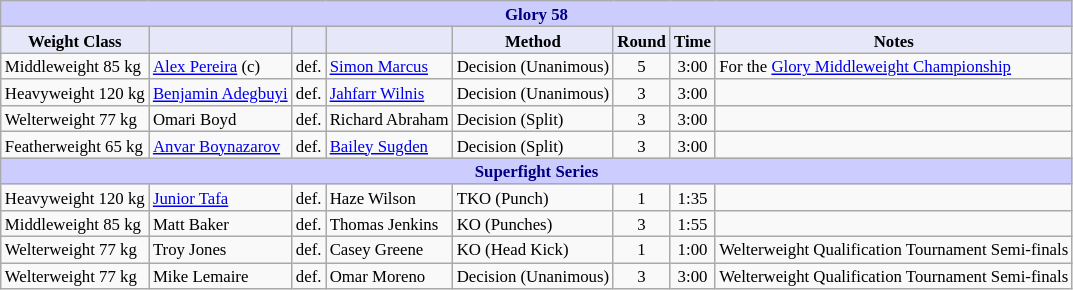<table class="wikitable" style="font-size: 70%;">
<tr>
<th colspan="8" style="background-color: #ccf; color: #000080; text-align: center;"><strong>Glory 58</strong></th>
</tr>
<tr>
<th colspan="1" style="background-color: #E6E8FA; color: #000000; text-align: center;">Weight Class</th>
<th colspan="1" style="background-color: #E6E8FA; color: #000000; text-align: center;"></th>
<th colspan="1" style="background-color: #E6E8FA; color: #000000; text-align: center;"></th>
<th colspan="1" style="background-color: #E6E8FA; color: #000000; text-align: center;"></th>
<th colspan="1" style="background-color: #E6E8FA; color: #000000; text-align: center;">Method</th>
<th colspan="1" style="background-color: #E6E8FA; color: #000000; text-align: center;">Round</th>
<th colspan="1" style="background-color: #E6E8FA; color: #000000; text-align: center;">Time</th>
<th colspan="1" style="background-color: #E6E8FA; color: #000000; text-align: center;">Notes</th>
</tr>
<tr>
<td>Middleweight 85 kg</td>
<td> <a href='#'>Alex Pereira</a> (c)</td>
<td align=center>def.</td>
<td> <a href='#'>Simon Marcus</a></td>
<td>Decision (Unanimous)</td>
<td align=center>5</td>
<td align=center>3:00</td>
<td>For the <a href='#'>Glory Middleweight Championship</a></td>
</tr>
<tr>
<td>Heavyweight 120 kg</td>
<td> <a href='#'>Benjamin Adegbuyi</a></td>
<td align=center>def.</td>
<td> <a href='#'>Jahfarr Wilnis</a></td>
<td>Decision (Unanimous)</td>
<td align=center>3</td>
<td align=center>3:00</td>
<td></td>
</tr>
<tr>
<td>Welterweight 77 kg</td>
<td> Omari Boyd</td>
<td align=center>def.</td>
<td> Richard Abraham</td>
<td>Decision (Split)</td>
<td align=center>3</td>
<td align=center>3:00</td>
<td></td>
</tr>
<tr>
<td>Featherweight 65 kg</td>
<td> <a href='#'>Anvar Boynazarov</a></td>
<td align=center>def.</td>
<td> <a href='#'>Bailey Sugden</a></td>
<td>Decision (Split)</td>
<td align=center>3</td>
<td align=center>3:00</td>
<td></td>
</tr>
<tr>
<th colspan="8" style="background-color: #ccf; color: #000080; text-align: center;"><strong>Superfight Series</strong></th>
</tr>
<tr>
<td>Heavyweight 120 kg</td>
<td> <a href='#'>Junior Tafa</a></td>
<td align=center>def.</td>
<td> Haze Wilson</td>
<td>TKO (Punch)</td>
<td align=center>1</td>
<td align=center>1:35</td>
<td></td>
</tr>
<tr>
<td>Middleweight 85 kg</td>
<td> Matt Baker</td>
<td align=center>def.</td>
<td> Thomas Jenkins</td>
<td>KO (Punches)</td>
<td align=center>3</td>
<td align=center>1:55</td>
<td></td>
</tr>
<tr>
<td>Welterweight 77 kg</td>
<td> Troy Jones</td>
<td align=center>def.</td>
<td> Casey Greene</td>
<td>KO (Head Kick)</td>
<td align=center>1</td>
<td align=center>1:00</td>
<td>Welterweight Qualification Tournament Semi-finals</td>
</tr>
<tr>
<td>Welterweight 77 kg</td>
<td> Mike Lemaire</td>
<td align=center>def.</td>
<td> Omar Moreno</td>
<td>Decision (Unanimous)</td>
<td align=center>3</td>
<td align=center>3:00</td>
<td>Welterweight Qualification Tournament Semi-finals</td>
</tr>
</table>
